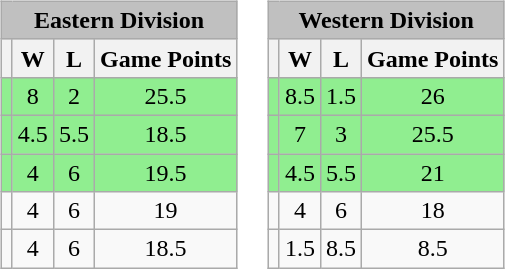<table>
<tr>
<td valign=left><br><table class="wikitable" style="text-align:center;">
<tr>
<td style="background:silver;" colspan="4"><strong>Eastern Division</strong></td>
</tr>
<tr>
<th></th>
<th>W</th>
<th>L</th>
<th>Game Points</th>
</tr>
<tr style="background:lightgreen;">
<td></td>
<td>8</td>
<td>2</td>
<td>25.5</td>
</tr>
<tr style="background:lightgreen;">
<td></td>
<td>4.5</td>
<td>5.5</td>
<td>18.5</td>
</tr>
<tr style="background:lightgreen;">
<td></td>
<td>4</td>
<td>6</td>
<td>19.5</td>
</tr>
<tr>
<td></td>
<td>4</td>
<td>6</td>
<td>19</td>
</tr>
<tr>
<td></td>
<td>4</td>
<td>6</td>
<td>18.5</td>
</tr>
</table>
</td>
<td valign=left><br><table class="wikitable" style="text-align:center;">
<tr>
<td style="background:silver;" colspan="4"><strong>Western Division</strong></td>
</tr>
<tr>
<th></th>
<th>W</th>
<th>L</th>
<th>Game Points</th>
</tr>
<tr style="background:lightgreen;">
<td></td>
<td>8.5</td>
<td>1.5</td>
<td>26</td>
</tr>
<tr style="background:lightgreen;">
<td></td>
<td>7</td>
<td>3</td>
<td>25.5</td>
</tr>
<tr style="background:lightgreen;">
<td></td>
<td>4.5</td>
<td>5.5</td>
<td>21</td>
</tr>
<tr>
<td></td>
<td>4</td>
<td>6</td>
<td>18</td>
</tr>
<tr>
<td></td>
<td>1.5</td>
<td>8.5</td>
<td>8.5</td>
</tr>
</table>
</td>
</tr>
</table>
